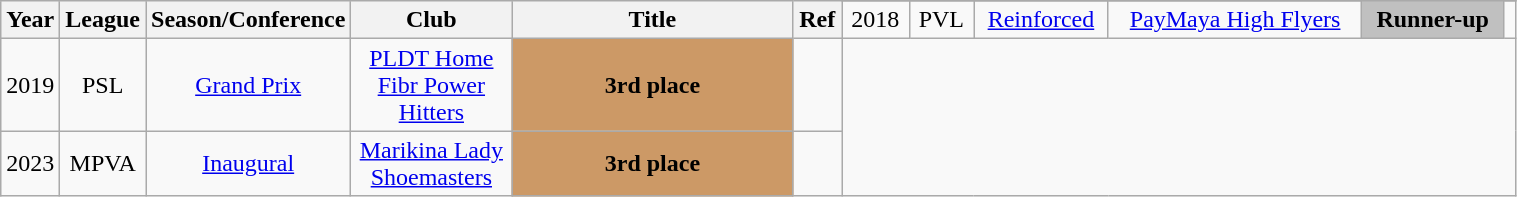<table class="wikitable sortable" style="text-align:center" width="80%">
<tr>
<th style="width:5px;" rowspan="2">Year</th>
<th style="width:25px;" rowspan="2">League</th>
<th style="width:100px;" rowspan="2">Season/Conference</th>
<th style="width:100px;" rowspan="2">Club</th>
<th style="width:180px;" rowspan="2">Title</th>
<th style="width:25px;" rowspan="2">Ref</th>
</tr>
<tr align=center>
<td rowspan=1>2018</td>
<td rowspan=1>PVL</td>
<td><a href='#'>Reinforced</a></td>
<td><a href='#'>PayMaya High Flyers</a></td>
<td style="background:silver;"><strong>Runner-up</strong></td>
<td></td>
</tr>
<tr>
<td>2019</td>
<td>PSL</td>
<td><a href='#'>Grand Prix</a></td>
<td><a href='#'>PLDT Home Fibr Power Hitters</a></td>
<td style="background:#c96;"><strong>3rd place</strong></td>
<td></td>
</tr>
<tr align=center>
<td>2023</td>
<td>MPVA</td>
<td colspan=1><a href='#'>Inaugural</a></td>
<td><a href='#'>Marikina Lady Shoemasters</a></td>
<td style="background:#c96;"><strong>3rd place</strong></td>
<td></td>
</tr>
</table>
